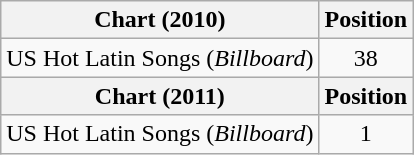<table class="wikitable">
<tr>
<th>Chart (2010)</th>
<th>Position</th>
</tr>
<tr>
<td>US Hot Latin Songs (<em>Billboard</em>)</td>
<td style="text-align:center;">38</td>
</tr>
<tr>
<th>Chart (2011)</th>
<th>Position</th>
</tr>
<tr>
<td>US Hot Latin Songs (<em>Billboard</em>)</td>
<td style="text-align:center;">1</td>
</tr>
</table>
